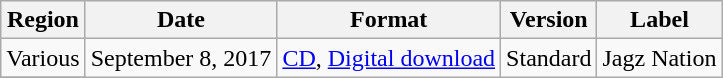<table class="wikitable sortable">
<tr>
<th>Region</th>
<th>Date</th>
<th>Format</th>
<th>Version</th>
<th>Label</th>
</tr>
<tr>
<td>Various</td>
<td rowspan="2">September 8, 2017</td>
<td rowspan="2"><a href='#'>CD</a>, <a href='#'>Digital download</a></td>
<td rowspan="2">Standard</td>
<td rowspan ="2">Jagz Nation</td>
</tr>
<tr>
</tr>
</table>
